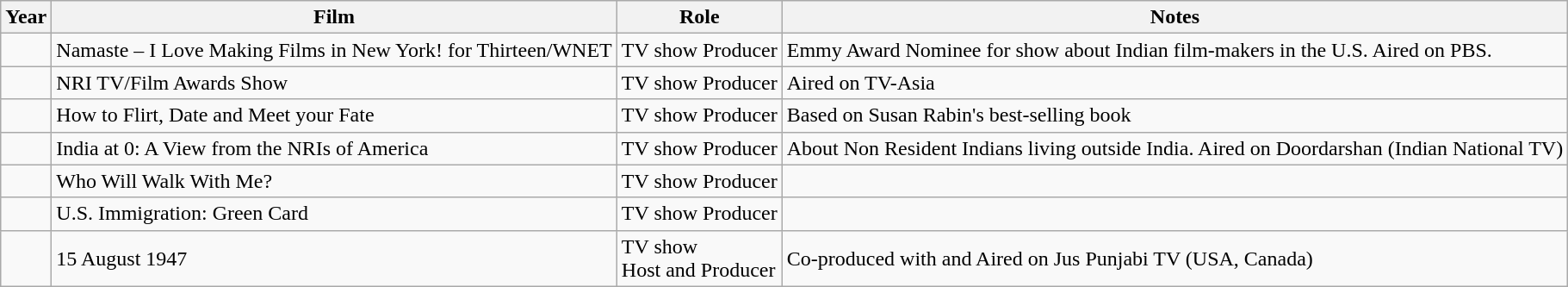<table class="wikitable">
<tr>
<th>Year</th>
<th>Film</th>
<th>Role</th>
<th>Notes</th>
</tr>
<tr>
<td></td>
<td>Namaste – I Love Making Films in New York! for Thirteen/WNET</td>
<td>TV show Producer</td>
<td>Emmy Award Nominee for show about Indian film-makers in the U.S. Aired on PBS.</td>
</tr>
<tr>
<td></td>
<td>NRI TV/Film Awards Show</td>
<td>TV show Producer</td>
<td>Aired on TV-Asia</td>
</tr>
<tr>
<td></td>
<td>How to Flirt, Date and Meet your Fate</td>
<td>TV show Producer</td>
<td>Based on Susan Rabin's best-selling book</td>
</tr>
<tr>
<td></td>
<td>India at 0: A View from the NRIs of America</td>
<td>TV show Producer</td>
<td>About Non Resident Indians living outside India. Aired on Doordarshan (Indian National TV)</td>
</tr>
<tr>
<td></td>
<td>Who Will Walk With Me?</td>
<td>TV show Producer</td>
<td></td>
</tr>
<tr>
<td></td>
<td>U.S. Immigration: Green Card</td>
<td>TV show Producer</td>
<td></td>
</tr>
<tr>
<td></td>
<td>15 August 1947</td>
<td>TV show<br>Host and Producer</td>
<td>Co-produced with and Aired on Jus Punjabi TV (USA, Canada)</td>
</tr>
</table>
